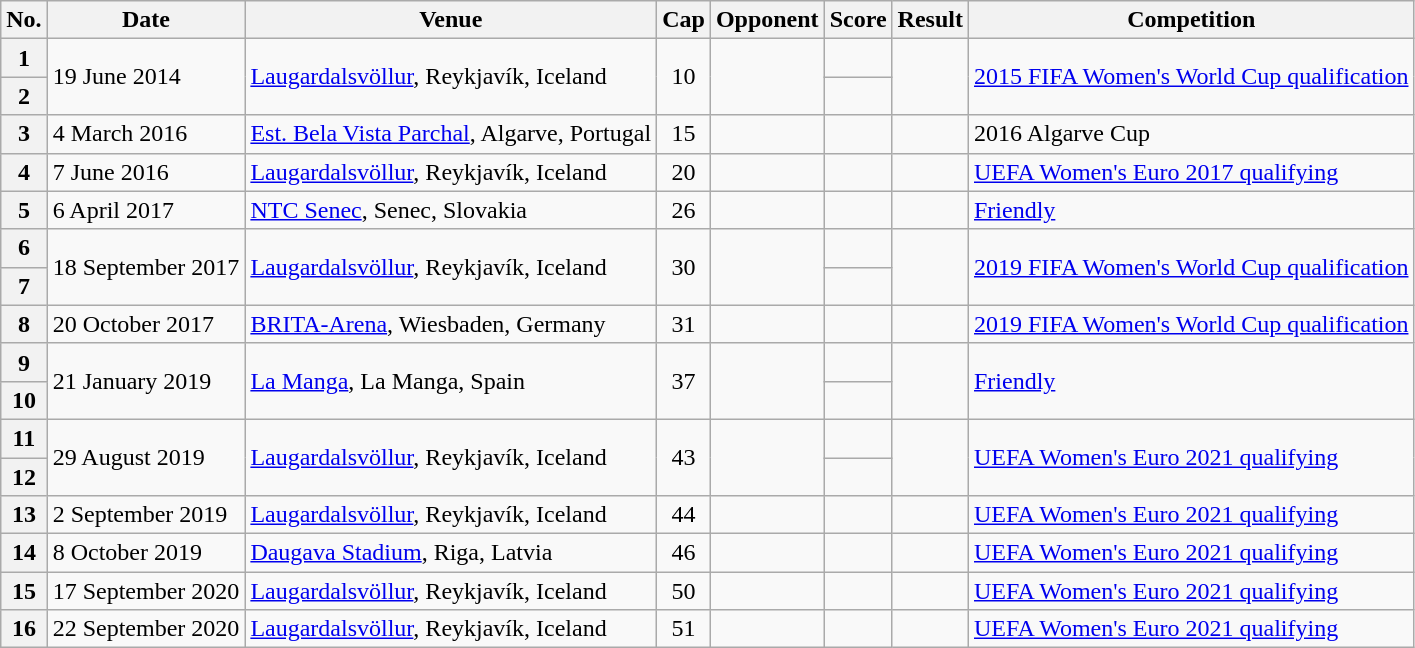<table class="wikitable sortable plainrowheaders">
<tr>
<th scope=col>No.</th>
<th scope=col>Date</th>
<th scope=col>Venue</th>
<th scope=col>Cap</th>
<th scope=col>Opponent</th>
<th scope=col>Score</th>
<th scope=col>Result</th>
<th scope=col>Competition</th>
</tr>
<tr>
<th scope=row>1</th>
<td rowspan=2>19 June 2014</td>
<td rowspan=2><a href='#'>Laugardalsvöllur</a>, Reykjavík, Iceland</td>
<td rowspan=2 align=center>10</td>
<td rowspan=2></td>
<td></td>
<td rowspan=2 align=center></td>
<td rowspan=2><a href='#'>2015 FIFA Women's World Cup qualification</a></td>
</tr>
<tr>
<th scope=row>2</th>
<td></td>
</tr>
<tr>
<th scope=row>3</th>
<td>4 March 2016</td>
<td><a href='#'>Est. Bela Vista Parchal</a>, Algarve, Portugal</td>
<td align=center>15</td>
<td></td>
<td></td>
<td></td>
<td>2016 Algarve Cup</td>
</tr>
<tr>
<th scope=row>4</th>
<td>7 June 2016</td>
<td><a href='#'>Laugardalsvöllur</a>, Reykjavík, Iceland</td>
<td align=center>20</td>
<td></td>
<td></td>
<td></td>
<td><a href='#'>UEFA Women's Euro 2017 qualifying</a></td>
</tr>
<tr>
<th scope=row>5</th>
<td>6 April 2017</td>
<td><a href='#'>NTC Senec</a>, Senec, Slovakia</td>
<td align=center>26</td>
<td></td>
<td></td>
<td></td>
<td><a href='#'>Friendly</a></td>
</tr>
<tr>
<th scope=row>6</th>
<td rowspan=2>18 September 2017</td>
<td rowspan=2><a href='#'>Laugardalsvöllur</a>, Reykjavík, Iceland</td>
<td rowspan=2 align=center>30</td>
<td rowspan=2></td>
<td></td>
<td rowspan=2 align=center></td>
<td rowspan=2><a href='#'>2019 FIFA Women's World Cup qualification</a></td>
</tr>
<tr>
<th scope=row>7</th>
<td></td>
</tr>
<tr>
<th scope=row>8</th>
<td>20 October 2017</td>
<td><a href='#'>BRITA-Arena</a>, Wiesbaden, Germany</td>
<td align=center>31</td>
<td></td>
<td></td>
<td></td>
<td><a href='#'>2019 FIFA Women's World Cup qualification</a></td>
</tr>
<tr>
<th scope=row>9</th>
<td rowspan=2>21 January 2019</td>
<td rowspan=2><a href='#'>La Manga</a>, La Manga, Spain</td>
<td rowspan=2 align=center>37</td>
<td rowspan=2></td>
<td></td>
<td rowspan=2 align=center></td>
<td rowspan=2><a href='#'>Friendly</a></td>
</tr>
<tr>
<th scope=row>10</th>
<td></td>
</tr>
<tr>
<th scope=row>11</th>
<td rowspan=2>29 August 2019</td>
<td rowspan=2><a href='#'>Laugardalsvöllur</a>, Reykjavík, Iceland</td>
<td rowspan=2 align=center>43</td>
<td rowspan=2></td>
<td></td>
<td rowspan=2 align=center></td>
<td rowspan=2><a href='#'>UEFA Women's Euro 2021 qualifying</a></td>
</tr>
<tr>
<th scope=row>12</th>
<td></td>
</tr>
<tr>
<th scope=row>13</th>
<td>2 September 2019</td>
<td><a href='#'>Laugardalsvöllur</a>, Reykjavík, Iceland</td>
<td align=center>44</td>
<td></td>
<td></td>
<td></td>
<td><a href='#'>UEFA Women's Euro 2021 qualifying</a></td>
</tr>
<tr>
<th scope=row>14</th>
<td>8 October 2019</td>
<td><a href='#'>Daugava Stadium</a>, Riga, Latvia</td>
<td align=center>46</td>
<td></td>
<td></td>
<td></td>
<td><a href='#'>UEFA Women's Euro 2021 qualifying</a></td>
</tr>
<tr>
<th scope=row>15</th>
<td>17 September 2020</td>
<td><a href='#'>Laugardalsvöllur</a>, Reykjavík, Iceland</td>
<td align=center>50</td>
<td></td>
<td></td>
<td></td>
<td><a href='#'>UEFA Women's Euro 2021 qualifying</a></td>
</tr>
<tr>
<th scope=row>16</th>
<td>22 September 2020</td>
<td><a href='#'>Laugardalsvöllur</a>, Reykjavík, Iceland</td>
<td align=center>51</td>
<td></td>
<td></td>
<td></td>
<td><a href='#'>UEFA Women's Euro 2021 qualifying</a></td>
</tr>
</table>
